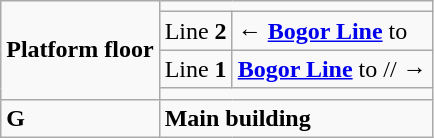<table class="wikitable">
<tr>
<td rowspan="4"><strong>Platform floor</strong></td>
<td colspan="2"></td>
</tr>
<tr>
<td>Line <strong>2</strong></td>
<td>←   <strong><a href='#'>Bogor Line</a></strong> to </td>
</tr>
<tr>
<td>Line <strong>1</strong></td>
<td> <strong><a href='#'>Bogor Line</a></strong> to //  →</td>
</tr>
<tr>
<td colspan="2"></td>
</tr>
<tr>
<td><strong>G</strong></td>
<td colspan="2"><strong>Main building</strong></td>
</tr>
</table>
